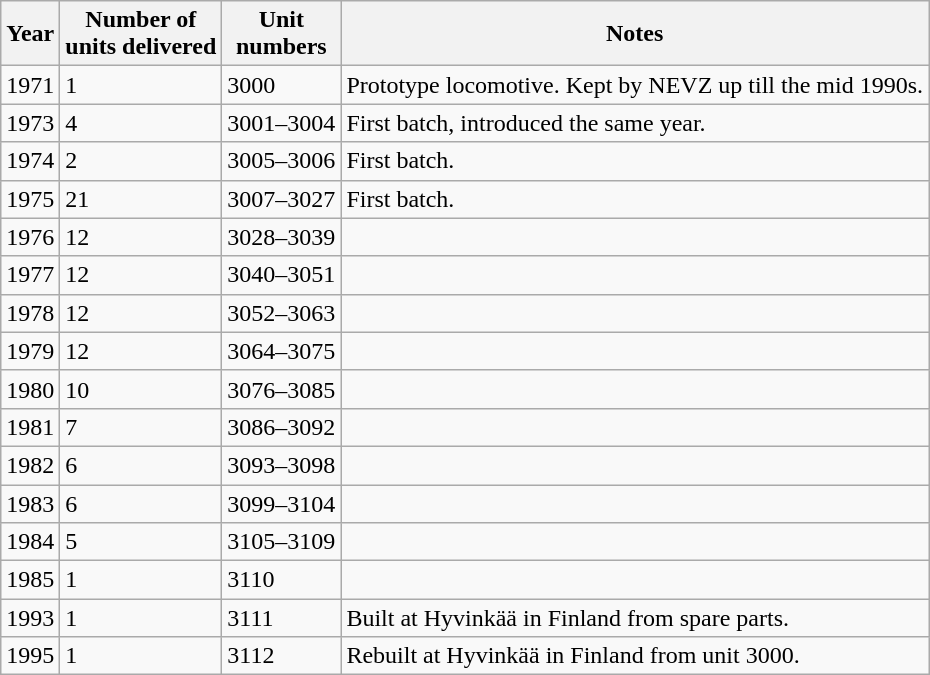<table class="wikitable">
<tr>
<th>Year</th>
<th>Number of<br>units delivered</th>
<th>Unit<br>numbers</th>
<th>Notes</th>
</tr>
<tr>
<td>1971</td>
<td>1</td>
<td>3000</td>
<td>Prototype locomotive. Kept by NEVZ up till the mid 1990s.</td>
</tr>
<tr>
<td>1973</td>
<td>4</td>
<td>3001–3004</td>
<td>First batch, introduced the same year.</td>
</tr>
<tr>
<td>1974</td>
<td>2</td>
<td>3005–3006</td>
<td>First batch.</td>
</tr>
<tr>
<td>1975</td>
<td>21</td>
<td>3007–3027</td>
<td>First batch.</td>
</tr>
<tr>
<td>1976</td>
<td>12</td>
<td>3028–3039</td>
<td></td>
</tr>
<tr>
<td>1977</td>
<td>12</td>
<td>3040–3051</td>
<td></td>
</tr>
<tr>
<td>1978</td>
<td>12</td>
<td>3052–3063</td>
<td></td>
</tr>
<tr>
<td>1979</td>
<td>12</td>
<td>3064–3075</td>
<td></td>
</tr>
<tr>
<td>1980</td>
<td>10</td>
<td>3076–3085</td>
<td></td>
</tr>
<tr>
<td>1981</td>
<td>7</td>
<td>3086–3092</td>
<td></td>
</tr>
<tr>
<td>1982</td>
<td>6</td>
<td>3093–3098</td>
<td></td>
</tr>
<tr>
<td>1983</td>
<td>6</td>
<td>3099–3104</td>
<td></td>
</tr>
<tr>
<td>1984</td>
<td>5</td>
<td>3105–3109</td>
<td></td>
</tr>
<tr>
<td>1985</td>
<td>1</td>
<td>3110</td>
<td></td>
</tr>
<tr>
<td>1993</td>
<td>1</td>
<td>3111</td>
<td>Built at Hyvinkää in Finland from spare parts.</td>
</tr>
<tr>
<td>1995</td>
<td>1</td>
<td>3112</td>
<td>Rebuilt at Hyvinkää in Finland from unit 3000.</td>
</tr>
</table>
